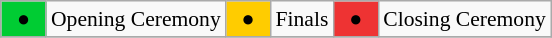<table class="wikitable" style="margin:0.5em auto; font-size:90%;">
<tr>
<td bgcolor=#00cc33> ● </td>
<td>Opening Ceremony</td>
<td bgcolor=#ffcc00> ● </td>
<td>Finals</td>
<td bgcolor=#ee3333> ● </td>
<td>Closing Ceremony</td>
</tr>
<tr>
</tr>
</table>
